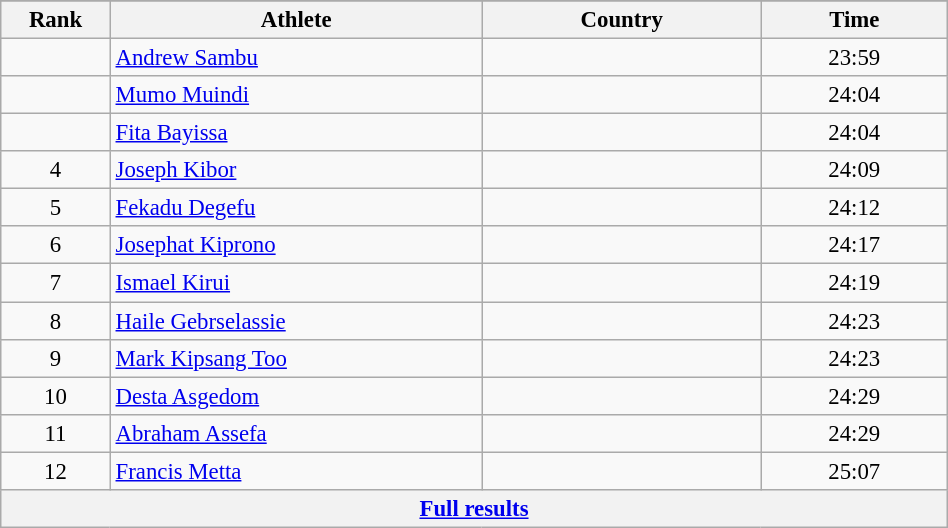<table class="wikitable sortable" style=" text-align:center; font-size:95%;" width="50%">
<tr>
</tr>
<tr>
<th width=5%>Rank</th>
<th width=20%>Athlete</th>
<th width=15%>Country</th>
<th width=10%>Time</th>
</tr>
<tr>
<td align=center></td>
<td align=left><a href='#'>Andrew Sambu</a></td>
<td align=left></td>
<td>23:59</td>
</tr>
<tr>
<td align=center></td>
<td align=left><a href='#'>Mumo Muindi</a></td>
<td align=left></td>
<td>24:04</td>
</tr>
<tr>
<td align=center></td>
<td align=left><a href='#'>Fita Bayissa</a></td>
<td align=left></td>
<td>24:04</td>
</tr>
<tr>
<td align=center>4</td>
<td align=left><a href='#'>Joseph Kibor</a></td>
<td align=left></td>
<td>24:09</td>
</tr>
<tr>
<td align=center>5</td>
<td align=left><a href='#'>Fekadu Degefu</a></td>
<td align=left></td>
<td>24:12</td>
</tr>
<tr>
<td align=center>6</td>
<td align=left><a href='#'>Josephat Kiprono</a></td>
<td align=left></td>
<td>24:17</td>
</tr>
<tr>
<td align=center>7</td>
<td align=left><a href='#'>Ismael Kirui</a></td>
<td align=left></td>
<td>24:19</td>
</tr>
<tr>
<td align=center>8</td>
<td align=left><a href='#'>Haile Gebrselassie</a></td>
<td align=left></td>
<td>24:23</td>
</tr>
<tr>
<td align=center>9</td>
<td align=left><a href='#'>Mark Kipsang Too</a></td>
<td align=left></td>
<td>24:23</td>
</tr>
<tr>
<td align=center>10</td>
<td align=left><a href='#'>Desta Asgedom</a></td>
<td align=left></td>
<td>24:29</td>
</tr>
<tr>
<td align=center>11</td>
<td align=left><a href='#'>Abraham Assefa</a></td>
<td align=left></td>
<td>24:29</td>
</tr>
<tr>
<td align=center>12</td>
<td align=left><a href='#'>Francis Metta</a></td>
<td align=left></td>
<td>25:07</td>
</tr>
<tr class="sortbottom">
<th colspan=4 align=center><a href='#'>Full results</a></th>
</tr>
</table>
